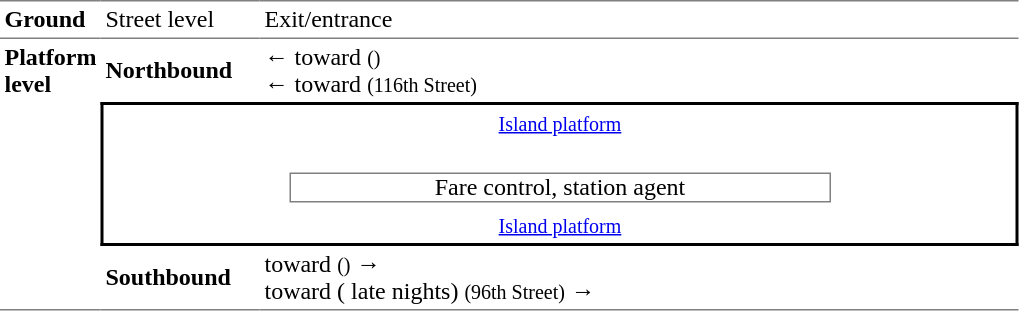<table border=0 cellspacing=0 cellpadding=3>
<tr>
<td style="border-top:solid 1px gray;" width=50><strong>Ground</strong></td>
<td style="border-top:solid 1px gray;" width=100>Street level</td>
<td style="border-top:solid 1px gray;" width=500>Exit/entrance</td>
</tr>
<tr>
<td style="border-top:solid 1px gray;border-bottom:solid 1px gray;" rowspan=5 valign=top><strong>Platform level</strong></td>
<td style="border-top:solid 1px gray;"><span><strong>Northbound</strong></span></td>
<td style="border-top:solid 1px gray;">←  toward  <small>()</small><br>←  toward  <small>(116th Street)</small></td>
</tr>
<tr>
<td style="border-top:solid 2px black;border-right:solid 2px black;border-left:solid 2px black;text-align:center;" colspan=2><small><a href='#'>Island platform</a></small></td>
</tr>
<tr>
<td style="border-left:solid 2px black;border-right:solid 2px black;text-align:center;" colspan=2><br><table cellspacing=0 cellpadding=0 width=100%>
<tr>
<td width=20%></td>
<td style="border:solid 1px gray;" align=center>Fare control, station agent</td>
<td width=20%></td>
</tr>
</table>
</td>
</tr>
<tr>
<td style="border-right:solid 2px black;border-left:solid 2px black;border-bottom:solid 2px black;text-align:center;" colspan=2><small><a href='#'>Island platform</a></small></td>
</tr>
<tr>
<td style="border-bottom:solid 1px gray;"><span><strong>Southbound</strong></span></td>
<td style="border-bottom:solid 1px gray;">  toward  <small>()</small> →<br>  toward  ( late nights) <small>(96th Street)</small> →</td>
</tr>
</table>
